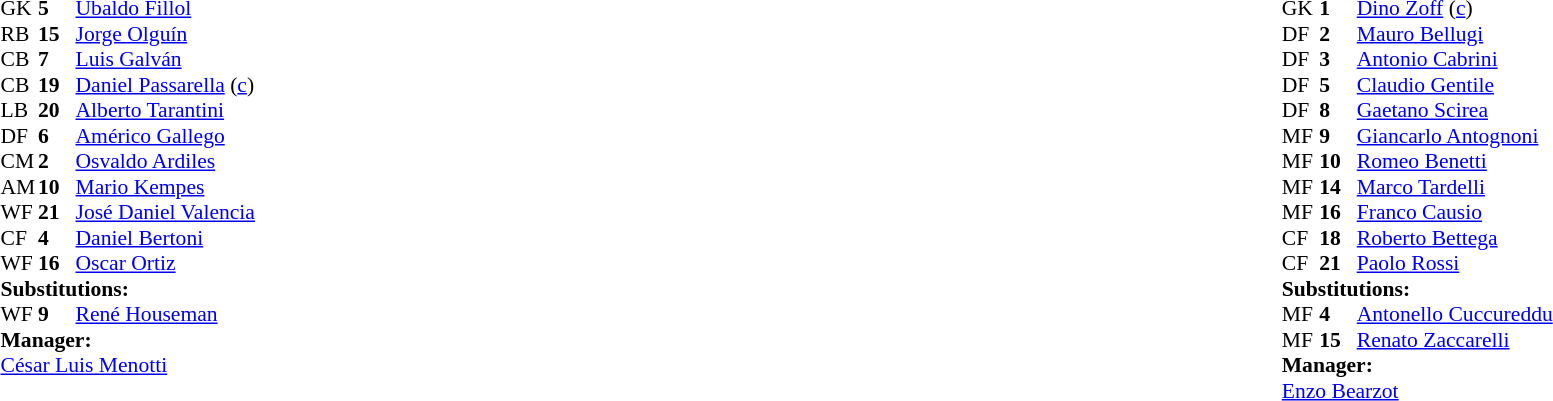<table width="100%">
<tr>
<td valign="top" width="50%"><br><table style="font-size: 90%" cellspacing="0" cellpadding="0">
<tr>
<th width="25"></th>
<th width="25"></th>
</tr>
<tr>
<td>GK</td>
<td><strong>5</strong></td>
<td><a href='#'>Ubaldo Fillol</a></td>
</tr>
<tr>
<td>RB</td>
<td><strong>15</strong></td>
<td><a href='#'>Jorge Olguín</a></td>
</tr>
<tr>
<td>CB</td>
<td><strong>7</strong></td>
<td><a href='#'>Luis Galván</a></td>
</tr>
<tr>
<td>CB</td>
<td><strong>19</strong></td>
<td><a href='#'>Daniel Passarella</a> (<a href='#'>c</a>)</td>
</tr>
<tr>
<td>LB</td>
<td><strong>20</strong></td>
<td><a href='#'>Alberto Tarantini</a></td>
</tr>
<tr>
<td>DF</td>
<td><strong>6</strong></td>
<td><a href='#'>Américo Gallego</a></td>
</tr>
<tr>
<td>CM</td>
<td><strong>2</strong></td>
<td><a href='#'>Osvaldo Ardiles</a></td>
</tr>
<tr>
<td>AM</td>
<td><strong>10</strong></td>
<td><a href='#'>Mario Kempes</a></td>
</tr>
<tr>
<td>WF</td>
<td><strong>21</strong></td>
<td><a href='#'>José Daniel Valencia</a></td>
</tr>
<tr>
<td>CF</td>
<td><strong>4</strong></td>
<td><a href='#'>Daniel Bertoni</a></td>
</tr>
<tr>
<td>WF</td>
<td><strong>16</strong></td>
<td><a href='#'>Oscar Ortiz</a></td>
<td></td>
<td></td>
</tr>
<tr>
<td colspan=3><strong>Substitutions:</strong></td>
</tr>
<tr>
<td>WF</td>
<td><strong>9</strong></td>
<td><a href='#'>René Houseman</a></td>
<td></td>
<td></td>
</tr>
<tr>
<td colspan=3><strong>Manager:</strong></td>
</tr>
<tr>
<td colspan=3><a href='#'>César Luis Menotti</a></td>
</tr>
</table>
</td>
<td valign="top" width="50%"><br><table style="font-size: 90%" cellspacing="0" cellpadding="0" align="center">
<tr>
<th width=25></th>
<th width=25></th>
</tr>
<tr>
<td>GK</td>
<td><strong>1</strong></td>
<td><a href='#'>Dino Zoff</a> (<a href='#'>c</a>)</td>
</tr>
<tr>
<td>DF</td>
<td><strong>2</strong></td>
<td><a href='#'>Mauro Bellugi</a></td>
<td></td>
<td></td>
</tr>
<tr>
<td>DF</td>
<td><strong>3</strong></td>
<td><a href='#'>Antonio Cabrini</a></td>
</tr>
<tr>
<td>DF</td>
<td><strong>5</strong></td>
<td><a href='#'>Claudio Gentile</a></td>
</tr>
<tr>
<td>DF</td>
<td><strong>8</strong></td>
<td><a href='#'>Gaetano Scirea</a></td>
</tr>
<tr>
<td>MF</td>
<td><strong>9</strong></td>
<td><a href='#'>Giancarlo Antognoni</a></td>
<td></td>
<td></td>
</tr>
<tr>
<td>MF</td>
<td><strong>10</strong></td>
<td><a href='#'>Romeo Benetti</a></td>
<td></td>
</tr>
<tr>
<td>MF</td>
<td><strong>14</strong></td>
<td><a href='#'>Marco Tardelli</a></td>
</tr>
<tr>
<td>MF</td>
<td><strong>16</strong></td>
<td><a href='#'>Franco Causio</a></td>
</tr>
<tr>
<td>CF</td>
<td><strong>18</strong></td>
<td><a href='#'>Roberto Bettega</a></td>
</tr>
<tr>
<td>CF</td>
<td><strong>21</strong></td>
<td><a href='#'>Paolo Rossi</a></td>
</tr>
<tr>
<td colspan=3><strong>Substitutions:</strong></td>
</tr>
<tr>
<td>MF</td>
<td><strong>4</strong></td>
<td><a href='#'>Antonello Cuccureddu</a></td>
<td></td>
<td></td>
</tr>
<tr>
<td>MF</td>
<td><strong>15</strong></td>
<td><a href='#'>Renato Zaccarelli</a></td>
<td></td>
<td></td>
</tr>
<tr>
<td colspan=3><strong>Manager:</strong></td>
</tr>
<tr>
<td colspan=3><a href='#'>Enzo Bearzot</a></td>
</tr>
</table>
</td>
</tr>
</table>
